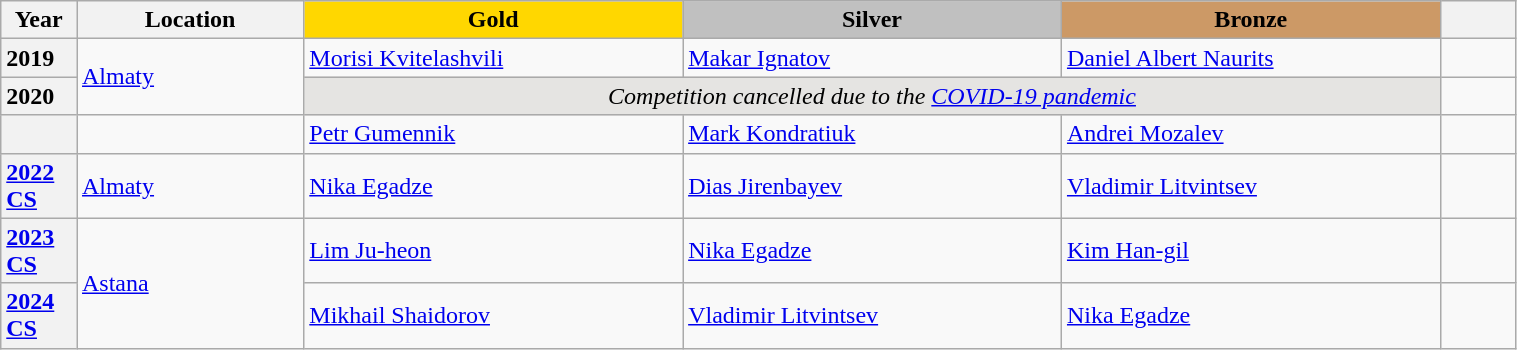<table class="wikitable unsortable" style="text-align:left; width:80%">
<tr>
<th scope="col" style="text-align:center; width:5%">Year</th>
<th scope="col" style="text-align:center; width:15%">Location</th>
<th scope="col" style="text-align:center; width:25%; background:gold">Gold</th>
<th scope="col" style="text-align:center; width:25%; background:silver">Silver</th>
<th scope="col" style="text-align:center; width:25%; background:#c96">Bronze</th>
<th scope="col" style="text-align:center; width:5%"></th>
</tr>
<tr>
<th scope="row" style="text-align:left">2019</th>
<td rowspan="2"><a href='#'>Almaty</a></td>
<td> <a href='#'>Morisi Kvitelashvili</a></td>
<td> <a href='#'>Makar Ignatov</a></td>
<td> <a href='#'>Daniel Albert Naurits</a></td>
<td></td>
</tr>
<tr>
<th scope="row" style="text-align:left">2020</th>
<td colspan="3" bgcolor="e5e4e2" align="center"><em>Competition cancelled due to the <a href='#'>COVID-19 pandemic</a></em></td>
<td></td>
</tr>
<tr>
<th scope="row" style="text-align:left"></th>
<td></td>
<td> <a href='#'>Petr Gumennik</a></td>
<td> <a href='#'>Mark Kondratiuk</a></td>
<td> <a href='#'>Andrei Mozalev</a></td>
<td></td>
</tr>
<tr>
<th scope="row" style="text-align:left"><a href='#'>2022 CS</a></th>
<td><a href='#'>Almaty</a></td>
<td> <a href='#'>Nika Egadze</a></td>
<td> <a href='#'>Dias Jirenbayev</a></td>
<td> <a href='#'>Vladimir Litvintsev</a></td>
<td></td>
</tr>
<tr>
<th scope="row" style="text-align:left"><a href='#'>2023 CS</a></th>
<td rowspan="2"><a href='#'>Astana</a></td>
<td> <a href='#'>Lim Ju-heon</a></td>
<td> <a href='#'>Nika Egadze</a></td>
<td> <a href='#'>Kim Han-gil</a></td>
<td></td>
</tr>
<tr>
<th scope="row" style="text-align:left"><a href='#'>2024 CS</a></th>
<td> <a href='#'>Mikhail Shaidorov</a></td>
<td> <a href='#'>Vladimir Litvintsev</a></td>
<td> <a href='#'>Nika Egadze</a></td>
<td></td>
</tr>
</table>
